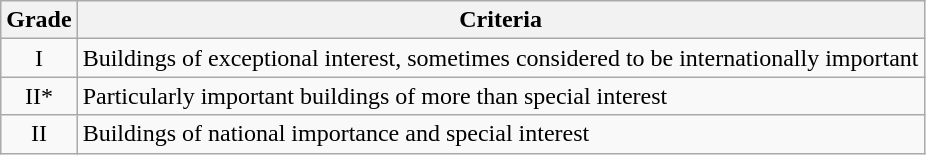<table class="wikitable">
<tr>
<th>Grade</th>
<th>Criteria</th>
</tr>
<tr>
<td align="center" >I</td>
<td>Buildings of exceptional interest, sometimes considered to be internationally important</td>
</tr>
<tr>
<td align="center" >II*</td>
<td>Particularly important buildings of more than special interest</td>
</tr>
<tr>
<td align="center" >II</td>
<td>Buildings of national importance and special interest</td>
</tr>
</table>
